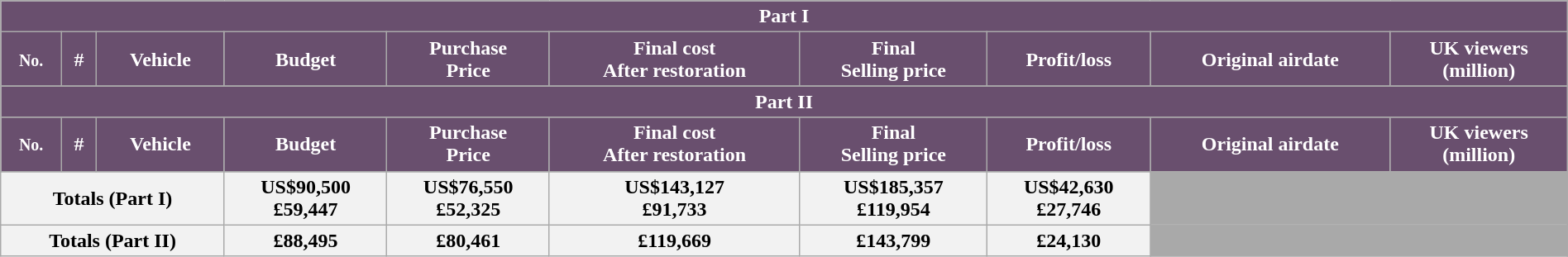<table class="wikitable plainrowheaders" style="width: 100%; margin-right: 0;">
<tr style="color:white">
<th colspan="12;" style="background-color: #694F6E; color:#FFFFFF;"><span></span><strong>Part I</strong></th>
</tr>
<tr style="color:white">
<th style="background:#694F6E;"><small>No.</small></th>
<th style="background:#694F6E;">#</th>
<th style="background:#694F6E;">Vehicle</th>
<th style="background:#694F6E;">Budget</th>
<th style="background:#694F6E;">Purchase<br>Price</th>
<th style="background:#694F6E;">Final cost<br>After restoration</th>
<th style="background:#694F6E;">Final<br>Selling price</th>
<th style="background:#694F6E;">Profit/loss</th>
<th style="background:#694F6E;">Original airdate</th>
<th style="background:#694F6E;">UK viewers<br>(million)</th>
</tr>
<tr>
</tr>
<tr>
<th colspan="12;" style="background-color: #694F6E; color:#FFFFFF;"><span></span><strong>Part II</strong></th>
</tr>
<tr style="color:white">
<th style="background:#694F6E;"><small>No.</small></th>
<th style="background:#694F6E;">#</th>
<th style="background:#694F6E;">Vehicle</th>
<th style="background:#694F6E;">Budget</th>
<th style="background:#694F6E;">Purchase<br>Price</th>
<th style="background:#694F6E;">Final cost<br>After restoration</th>
<th style="background:#694F6E;">Final<br>Selling price</th>
<th style="background:#694F6E;">Profit/loss</th>
<th style="background:#694F6E;">Original airdate</th>
<th style="background:#694F6E;">UK viewers<br>(million)</th>
</tr>
<tr>
</tr>
<tr>
<th colspan="3;">Totals (Part I)</th>
<th>US$90,500<br>£59,447</th>
<th>US$76,550<br>£52,325</th>
<th>US$143,127<br>£91,733</th>
<th>US$185,357<br>£119,954</th>
<th>US$42,630<br>£27,746</th>
<th colspan="2" style="background:darkgrey;"></th>
</tr>
<tr>
<th colspan="3;">Totals (Part II)</th>
<th>£88,495</th>
<th>£80,461</th>
<th>£119,669</th>
<th>£143,799</th>
<th>£24,130</th>
<th colspan="2" style="background:darkgrey;"></th>
</tr>
</table>
